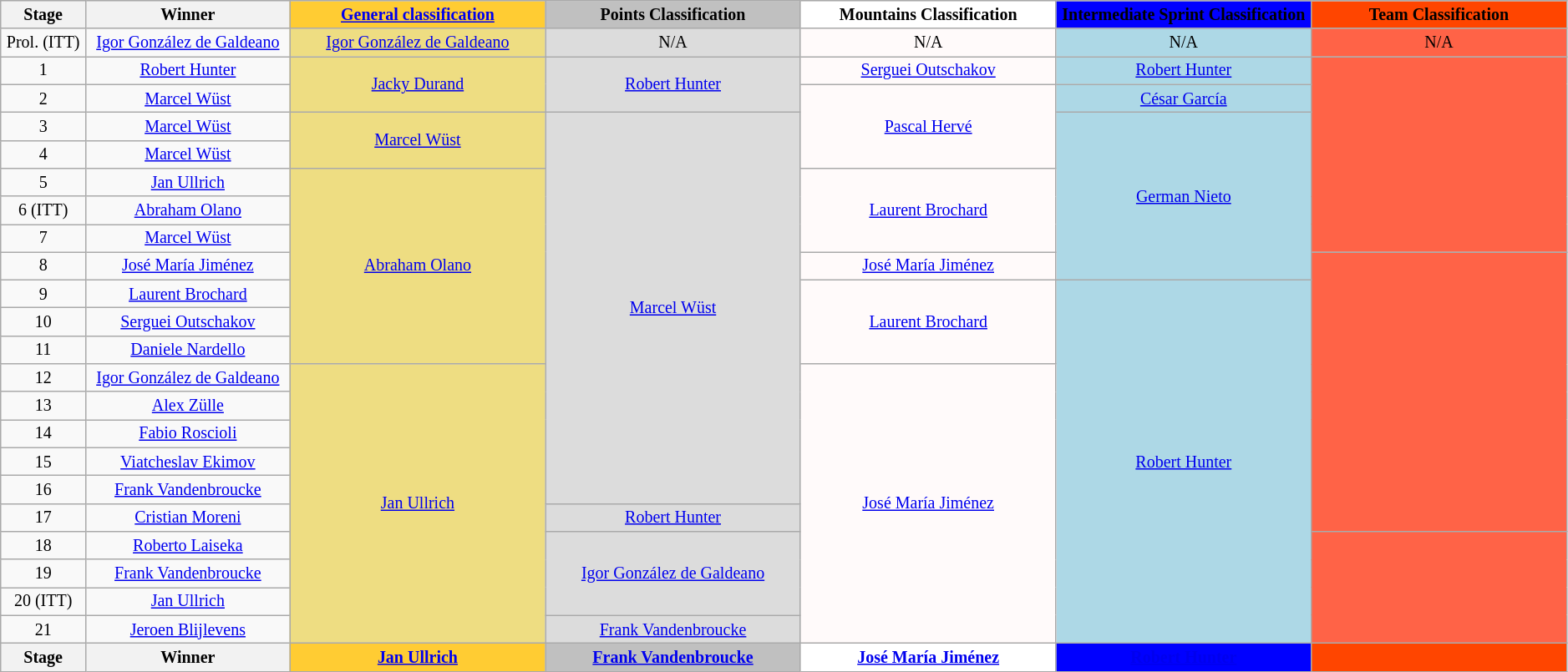<table class="wikitable" style="text-align: center; font-size:smaller;">
<tr style="background-color: #efefef;">
<th width="5%">Stage</th>
<th width="12%">Winner</th>
<th style="background:#FFCC33;" width="15%"><strong><a href='#'>General classification</a></strong><br></th>
<th style="background:#C0C0C0;" width="15%"><strong>Points Classification</strong><br></th>
<th style="background:#FFFFFF;" width="15%"><strong>Mountains Classification</strong><br></th>
<th style="background:#0000FF;" width="15%"><strong>Intermediate Sprint Classification</strong><br></th>
<th style="background:#FF4500;" width="15%"><strong>Team Classification</strong></th>
</tr>
<tr>
<td>Prol. (ITT)</td>
<td><a href='#'>Igor González de Galdeano</a></td>
<td style="background:#EEDD82;"><a href='#'>Igor González de Galdeano</a></td>
<td style="background:gainsboro;">N/A</td>
<td style="background:snow;">N/A</td>
<td style="background:lightblue;">N/A</td>
<td style="background:#FF6347;">N/A</td>
</tr>
<tr>
<td>1</td>
<td><a href='#'>Robert Hunter</a></td>
<td style="background:#EEDD82;" rowspan="2"><a href='#'>Jacky Durand</a></td>
<td style="background:gainsboro;" rowspan="2"><a href='#'>Robert Hunter</a></td>
<td style="background:snow;" rowspan="1"><a href='#'>Serguei Outschakov</a></td>
<td style="background:lightblue;"><a href='#'>Robert Hunter</a></td>
<td style="background:#FF6347;" rowspan="7"></td>
</tr>
<tr>
<td>2</td>
<td><a href='#'>Marcel Wüst</a></td>
<td style="background:snow;" rowspan="3"><a href='#'>Pascal Hervé</a></td>
<td style="background:lightblue;"><a href='#'>César García</a></td>
</tr>
<tr>
<td>3</td>
<td><a href='#'>Marcel Wüst</a></td>
<td style="background:#EEDD82;" rowspan="2"><a href='#'>Marcel Wüst</a></td>
<td style="background:gainsboro;" rowspan="14"><a href='#'>Marcel Wüst</a></td>
<td style="background:lightblue;" rowspan="6"><a href='#'>German Nieto</a></td>
</tr>
<tr>
<td>4</td>
<td><a href='#'>Marcel Wüst</a></td>
</tr>
<tr>
<td>5</td>
<td><a href='#'>Jan Ullrich</a></td>
<td style="background:#EEDD82;" rowspan="7"><a href='#'>Abraham Olano</a></td>
<td style="background:snow;" rowspan="3"><a href='#'>Laurent Brochard</a></td>
</tr>
<tr>
<td>6 (ITT)</td>
<td><a href='#'>Abraham Olano</a></td>
</tr>
<tr>
<td>7</td>
<td><a href='#'>Marcel Wüst</a></td>
</tr>
<tr>
<td>8</td>
<td><a href='#'>José María Jiménez</a></td>
<td style="background:snow;" rowspan="1"><a href='#'>José María Jiménez</a></td>
<td style="background:#FF6347;" rowspan="10"></td>
</tr>
<tr>
<td>9</td>
<td><a href='#'>Laurent Brochard</a></td>
<td style="background:snow;" rowspan="3"><a href='#'>Laurent Brochard</a></td>
<td style="background:lightblue;" rowspan="13"><a href='#'>Robert Hunter</a></td>
</tr>
<tr>
<td>10</td>
<td><a href='#'>Serguei Outschakov</a></td>
</tr>
<tr>
<td>11</td>
<td><a href='#'>Daniele Nardello</a></td>
</tr>
<tr>
<td>12</td>
<td><a href='#'>Igor González de Galdeano</a></td>
<td style="background:#EEDD82;" rowspan="10"><a href='#'>Jan Ullrich</a></td>
<td style="background:snow;" rowspan="10"><a href='#'>José María Jiménez</a></td>
</tr>
<tr>
<td>13</td>
<td><a href='#'>Alex Zülle</a></td>
</tr>
<tr>
<td>14</td>
<td><a href='#'>Fabio Roscioli</a></td>
</tr>
<tr>
<td>15</td>
<td><a href='#'>Viatcheslav Ekimov</a></td>
</tr>
<tr>
<td>16</td>
<td><a href='#'>Frank Vandenbroucke</a></td>
</tr>
<tr>
<td>17</td>
<td><a href='#'>Cristian Moreni</a></td>
<td style="background:gainsboro;" rowspan="1"><a href='#'>Robert Hunter</a></td>
</tr>
<tr>
<td>18</td>
<td><a href='#'>Roberto Laiseka</a></td>
<td style="background:gainsboro;" rowspan="3"><a href='#'>Igor González de Galdeano</a></td>
<td style="background:#FF6347;" rowspan="4"></td>
</tr>
<tr>
<td>19</td>
<td><a href='#'>Frank Vandenbroucke</a></td>
</tr>
<tr>
<td>20 (ITT)</td>
<td><a href='#'>Jan Ullrich</a></td>
</tr>
<tr>
<td>21</td>
<td><a href='#'>Jeroen Blijlevens</a></td>
<td style="background:gainsboro;"><a href='#'>Frank Vandenbroucke</a></td>
</tr>
<tr>
<th width="5%">Stage</th>
<th width="12%">Winner</th>
<th style="background:#FFCC33;"><a href='#'>Jan Ullrich</a></th>
<th style="background:#C0C0C0;"><a href='#'>Frank Vandenbroucke</a></th>
<th style="background:#FFFFFF;"><a href='#'>José María Jiménez</a></th>
<th style="background:#0000FF;"><a href='#'>Robert Hunter</a></th>
<th style="background:#FF4500;"></th>
</tr>
</table>
